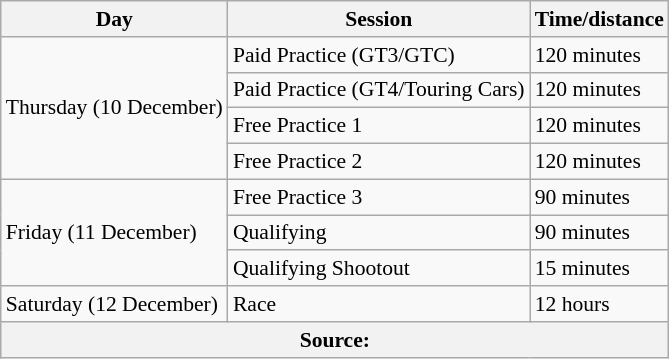<table class="wikitable" style="font-size: 90%;">
<tr>
<th>Day</th>
<th>Session</th>
<th>Time/distance</th>
</tr>
<tr>
<td rowspan=4>Thursday (10 December)</td>
<td>Paid Practice (GT3/GTC)</td>
<td>120 minutes</td>
</tr>
<tr>
<td>Paid Practice (GT4/Touring Cars)</td>
<td>120 minutes</td>
</tr>
<tr>
<td>Free Practice 1</td>
<td>120 minutes</td>
</tr>
<tr>
<td>Free Practice 2</td>
<td>120 minutes</td>
</tr>
<tr>
<td rowspan=3>Friday (11 December)</td>
<td>Free Practice 3</td>
<td>90 minutes</td>
</tr>
<tr>
<td>Qualifying</td>
<td>90 minutes</td>
</tr>
<tr>
<td>Qualifying Shootout</td>
<td>15 minutes</td>
</tr>
<tr>
<td>Saturday (12 December)</td>
<td>Race</td>
<td>12 hours</td>
</tr>
<tr>
<th colspan=3>Source: </th>
</tr>
</table>
